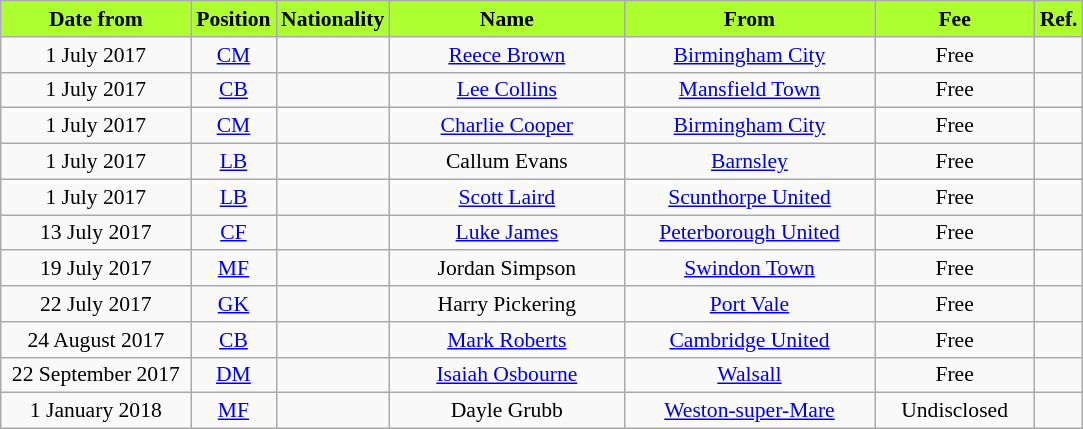<table class="wikitable"  style="text-align:center; font-size:90%; ">
<tr>
<th style="background:#ADFF2F; color:#000000; width:120px;">Date from</th>
<th style="background:#ADFF2F; color:#000000; width:50px;">Position</th>
<th style="background:#ADFF2F; color:#000000; width:50px;">Nationality</th>
<th style="background:#ADFF2F; color:#000000; width:150px;">Name</th>
<th style="background:#ADFF2F; color:#000000; width:160px;">From</th>
<th style="background:#ADFF2F; color:#000000; width:100px;">Fee</th>
<th style="background:#ADFF2F; color:#000000; width:25px;">Ref.</th>
</tr>
<tr>
<td>1 July 2017</td>
<td><a href='#'>CM</a></td>
<td></td>
<td><a href='#'>Reece Brown</a></td>
<td><a href='#'>Birmingham City</a></td>
<td>Free</td>
<td></td>
</tr>
<tr>
<td>1 July 2017</td>
<td><a href='#'>CB</a></td>
<td></td>
<td><a href='#'>Lee Collins</a></td>
<td><a href='#'>Mansfield Town</a></td>
<td>Free</td>
<td></td>
</tr>
<tr>
<td>1 July 2017</td>
<td><a href='#'>CM</a></td>
<td></td>
<td><a href='#'>Charlie Cooper</a></td>
<td><a href='#'>Birmingham City</a></td>
<td>Free</td>
<td></td>
</tr>
<tr>
<td>1 July 2017</td>
<td><a href='#'>LB</a></td>
<td></td>
<td>Callum Evans</td>
<td><a href='#'>Barnsley</a></td>
<td>Free</td>
<td></td>
</tr>
<tr>
<td>1 July 2017</td>
<td><a href='#'>LB</a></td>
<td></td>
<td><a href='#'>Scott Laird</a></td>
<td><a href='#'>Scunthorpe United</a></td>
<td>Free</td>
<td></td>
</tr>
<tr>
<td>13 July 2017</td>
<td><a href='#'>CF</a></td>
<td></td>
<td><a href='#'>Luke James</a></td>
<td><a href='#'>Peterborough United</a></td>
<td>Free</td>
<td></td>
</tr>
<tr>
<td>19 July 2017</td>
<td><a href='#'>MF</a></td>
<td></td>
<td>Jordan Simpson</td>
<td><a href='#'>Swindon Town</a></td>
<td>Free</td>
<td></td>
</tr>
<tr>
<td>22 July 2017</td>
<td><a href='#'>GK</a></td>
<td></td>
<td>Harry Pickering</td>
<td><a href='#'>Port Vale</a></td>
<td>Free</td>
<td></td>
</tr>
<tr>
<td>24 August 2017</td>
<td><a href='#'>CB</a></td>
<td></td>
<td><a href='#'>Mark Roberts</a></td>
<td><a href='#'>Cambridge United</a></td>
<td>Free</td>
<td></td>
</tr>
<tr>
<td>22 September 2017</td>
<td><a href='#'>DM</a></td>
<td></td>
<td><a href='#'>Isaiah Osbourne</a></td>
<td><a href='#'>Walsall</a></td>
<td>Free</td>
<td></td>
</tr>
<tr>
<td>1 January 2018</td>
<td><a href='#'>MF</a></td>
<td></td>
<td>Dayle Grubb</td>
<td><a href='#'>Weston-super-Mare</a></td>
<td>Undisclosed</td>
<td></td>
</tr>
</table>
